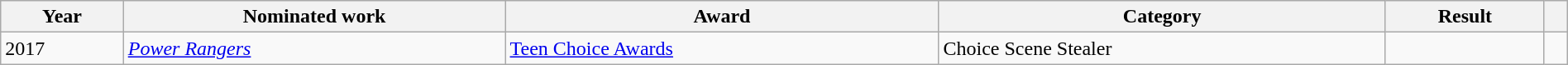<table class="wikitable" width=100%>
<tr>
<th>Year</th>
<th>Nominated work</th>
<th>Award</th>
<th>Category</th>
<th>Result</th>
<th></th>
</tr>
<tr>
<td>2017</td>
<td><em><a href='#'>Power Rangers</a></em></td>
<td><a href='#'>Teen Choice Awards</a></td>
<td>Choice Scene Stealer</td>
<td></td>
<td style="text-align:center;"></td>
</tr>
</table>
